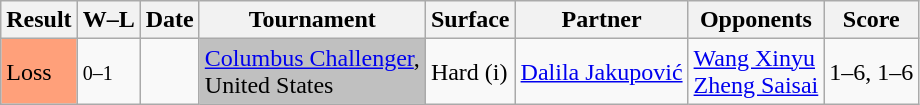<table class="sortable wikitable">
<tr>
<th>Result</th>
<th class="unsortable">W–L</th>
<th>Date</th>
<th>Tournament</th>
<th>Surface</th>
<th>Partner</th>
<th>Opponents</th>
<th class="unsortable">Score</th>
</tr>
<tr>
<td bgcolor=FFA07A>Loss</td>
<td><small>0–1</small></td>
<td><a href='#'></a></td>
<td bgcolor=silver><a href='#'>Columbus Challenger</a>, <br>United States</td>
<td>Hard (i)</td>
<td> <a href='#'>Dalila Jakupović</a></td>
<td> <a href='#'>Wang Xinyu</a> <br>  <a href='#'>Zheng Saisai</a></td>
<td>1–6, 1–6</td>
</tr>
</table>
